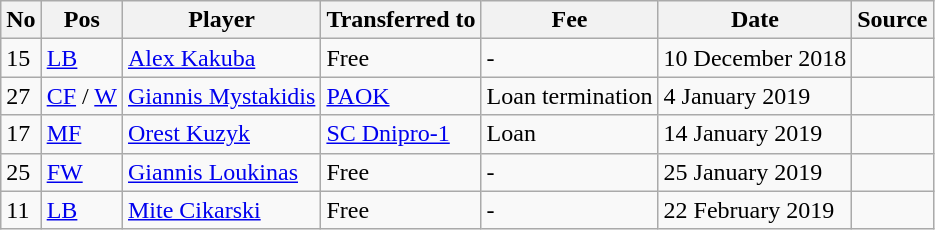<table class="wikitable">
<tr>
<th>No</th>
<th>Pos</th>
<th>Player</th>
<th>Transferred to</th>
<th>Fee</th>
<th>Date</th>
<th>Source</th>
</tr>
<tr>
<td>15</td>
<td><a href='#'>LB</a></td>
<td><a href='#'>Alex Kakuba</a></td>
<td>Free</td>
<td>-</td>
<td>10 December 2018</td>
<td></td>
</tr>
<tr>
<td>27</td>
<td><a href='#'>CF</a> / <a href='#'>W</a></td>
<td><a href='#'>Giannis Mystakidis</a></td>
<td><a href='#'>PAOK</a></td>
<td>Loan termination</td>
<td>4 January 2019</td>
<td></td>
</tr>
<tr>
<td>17</td>
<td><a href='#'>MF</a></td>
<td><a href='#'>Orest Kuzyk</a></td>
<td><a href='#'>SC Dnipro-1</a></td>
<td>Loan</td>
<td>14 January 2019</td>
<td></td>
</tr>
<tr>
<td>25</td>
<td><a href='#'>FW</a></td>
<td><a href='#'>Giannis Loukinas</a></td>
<td>Free</td>
<td>-</td>
<td>25 January 2019</td>
<td></td>
</tr>
<tr>
<td>11</td>
<td><a href='#'>LB</a></td>
<td><a href='#'>Mite Cikarski</a></td>
<td>Free</td>
<td>-</td>
<td>22 February 2019</td>
<td></td>
</tr>
</table>
